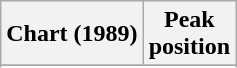<table class="wikitable sortable plainrowheaders" style="text-align:center">
<tr>
<th scope="col">Chart (1989)</th>
<th scope="col">Peak<br>position</th>
</tr>
<tr>
</tr>
<tr>
</tr>
</table>
